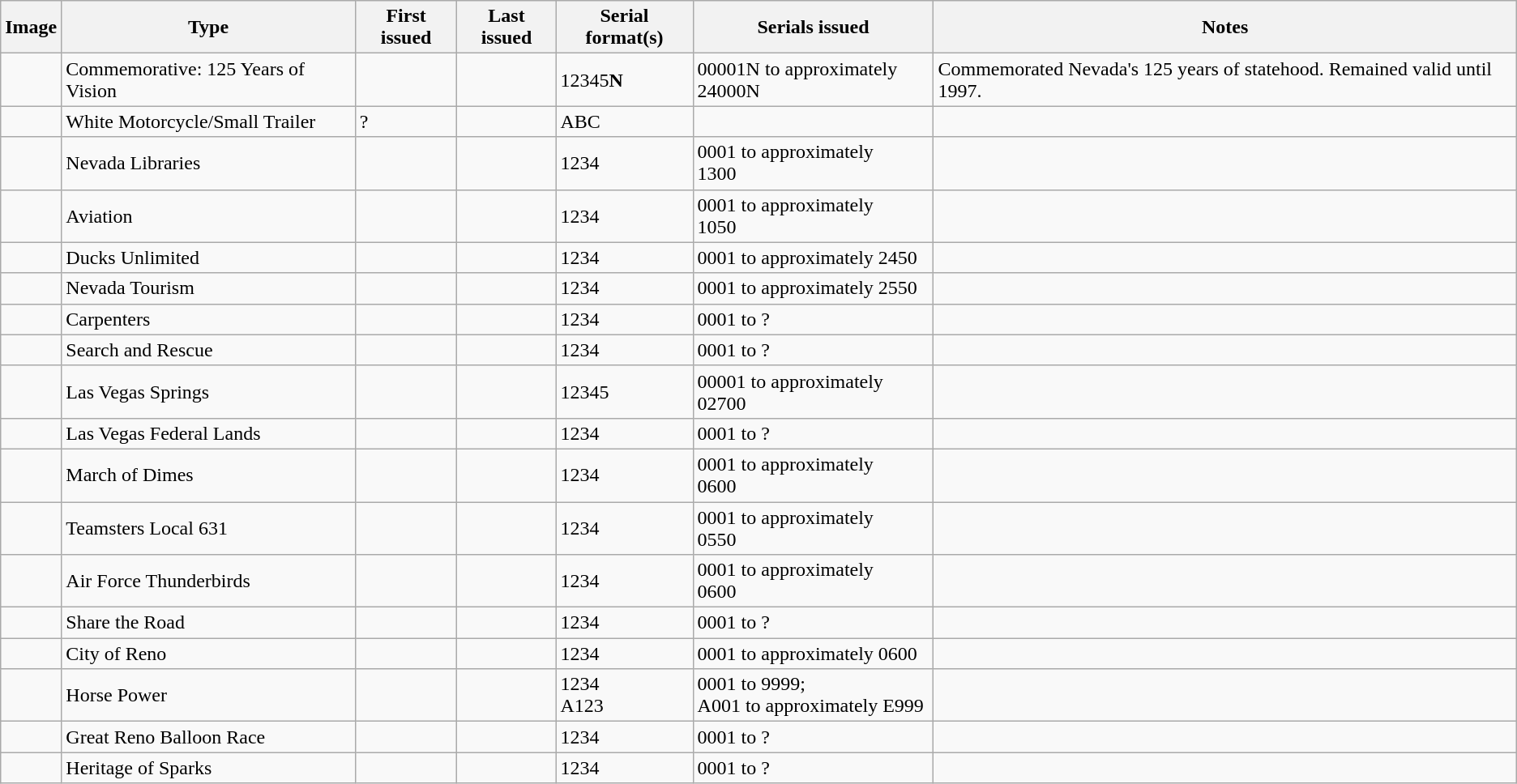<table class="wikitable sortable">
<tr>
<th>Image</th>
<th>Type</th>
<th>First issued</th>
<th>Last issued</th>
<th>Serial format(s)</th>
<th>Serials issued</th>
<th>Notes</th>
</tr>
<tr>
<td></td>
<td>Commemorative: 125 Years of Vision</td>
<td></td>
<td></td>
<td>12345<strong>N</strong></td>
<td>00001N to approximately<br>24000N</td>
<td>Commemorated Nevada's 125 years of statehood. Remained valid until 1997.</td>
</tr>
<tr>
<td></td>
<td>White Motorcycle/Small Trailer</td>
<td>?</td>
<td></td>
<td>ABC</td>
<td></td>
<td></td>
</tr>
<tr>
<td></td>
<td>Nevada Libraries</td>
<td></td>
<td></td>
<td>1234</td>
<td>0001 to approximately<br>1300</td>
<td></td>
</tr>
<tr>
<td></td>
<td>Aviation</td>
<td></td>
<td></td>
<td>1234</td>
<td>0001 to approximately<br>1050</td>
<td></td>
</tr>
<tr>
<td></td>
<td>Ducks Unlimited</td>
<td></td>
<td></td>
<td>1234</td>
<td>0001 to approximately 2450</td>
<td></td>
</tr>
<tr>
<td></td>
<td>Nevada Tourism</td>
<td></td>
<td></td>
<td>1234</td>
<td>0001 to approximately 2550</td>
<td></td>
</tr>
<tr>
<td></td>
<td>Carpenters</td>
<td></td>
<td></td>
<td>1234</td>
<td>0001 to ?</td>
<td></td>
</tr>
<tr>
<td></td>
<td>Search and Rescue</td>
<td></td>
<td></td>
<td>1234</td>
<td>0001 to ?</td>
<td></td>
</tr>
<tr>
<td></td>
<td>Las Vegas Springs</td>
<td></td>
<td></td>
<td>12345</td>
<td>00001 to approximately 02700</td>
<td></td>
</tr>
<tr>
<td></td>
<td>Las Vegas Federal Lands</td>
<td></td>
<td></td>
<td>1234</td>
<td>0001 to ?</td>
<td></td>
</tr>
<tr>
<td></td>
<td>March of Dimes</td>
<td></td>
<td></td>
<td>1234</td>
<td>0001 to approximately<br>0600</td>
<td></td>
</tr>
<tr>
<td></td>
<td>Teamsters Local 631</td>
<td></td>
<td></td>
<td>1234</td>
<td>0001 to approximately<br>0550</td>
<td></td>
</tr>
<tr>
<td></td>
<td>Air Force Thunderbirds</td>
<td></td>
<td></td>
<td>1234</td>
<td>0001 to approximately<br>0600</td>
<td></td>
</tr>
<tr>
<td></td>
<td>Share the Road</td>
<td></td>
<td></td>
<td>1234</td>
<td>0001 to ?</td>
<td></td>
</tr>
<tr>
<td></td>
<td>City of Reno</td>
<td></td>
<td></td>
<td>1234</td>
<td>0001 to approximately 0600</td>
<td></td>
</tr>
<tr>
<td></td>
<td>Horse Power</td>
<td></td>
<td></td>
<td>1234<br>A123</td>
<td>0001 to 9999;<br>A001 to approximately E999</td>
<td></td>
</tr>
<tr>
<td></td>
<td>Great Reno Balloon Race</td>
<td></td>
<td></td>
<td>1234</td>
<td>0001 to ?</td>
<td></td>
</tr>
<tr>
<td></td>
<td>Heritage of Sparks</td>
<td></td>
<td></td>
<td>1234</td>
<td>0001 to ?</td>
<td></td>
</tr>
</table>
